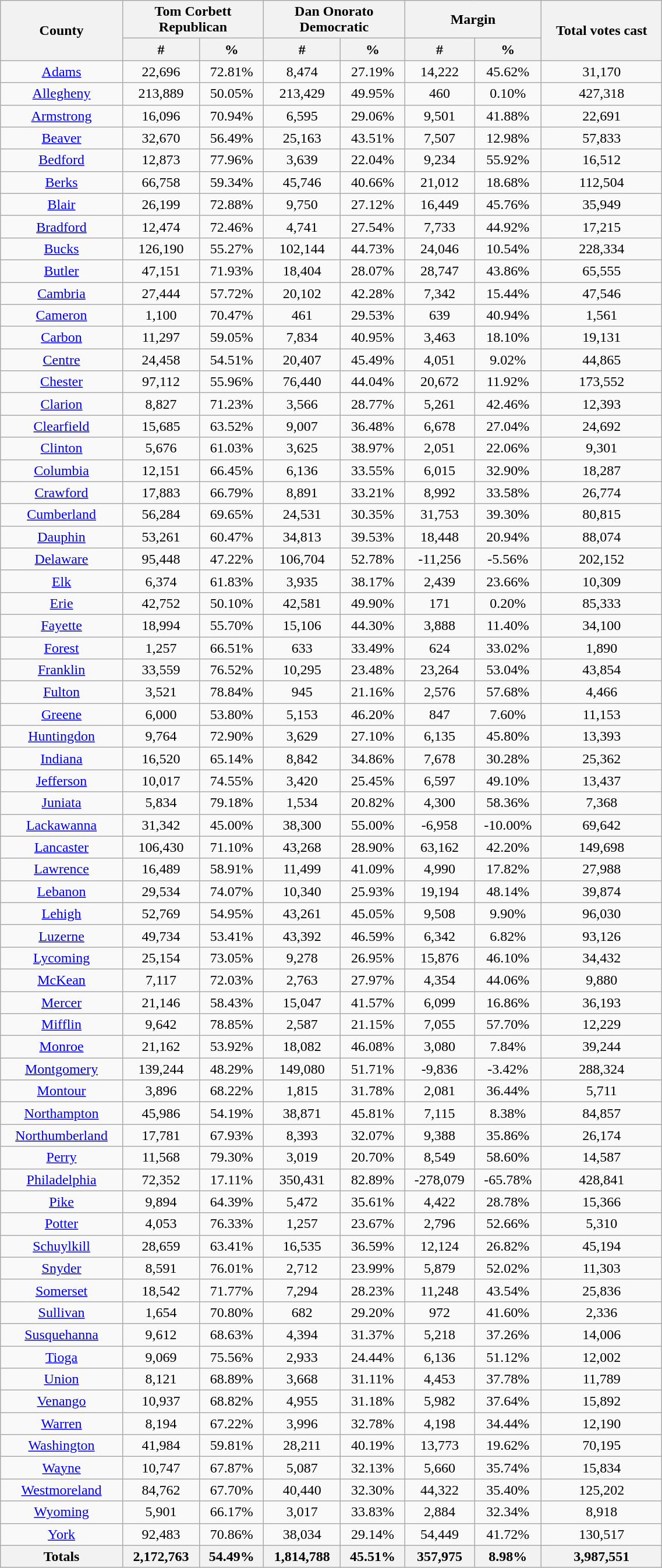<table width="60%"  class="wikitable sortable" style="text-align:center">
<tr>
<th style="text-align:center;" rowspan="2">County</th>
<th style="text-align:center;" colspan="2">Tom Corbett<br>Republican</th>
<th style="text-align:center;" colspan="2">Dan Onorato<br>Democratic</th>
<th style="text-align:center;" colspan="2">Margin</th>
<th style="text-align:center;" rowspan="2">Total votes cast</th>
</tr>
<tr>
<th style="text-align:center;" data-sort-type="number">#</th>
<th style="text-align:center;" data-sort-type="number">%</th>
<th style="text-align:center;" data-sort-type="number">#</th>
<th style="text-align:center;" data-sort-type="number">%</th>
<th style="text-align:center;" data-sort-type="number">#</th>
<th style="text-align:center;" data-sort-type="number">%</th>
</tr>
<tr style="text-align:center;">
<td><a href='#'>Adams</a></td>
<td>22,696</td>
<td>72.81%</td>
<td>8,474</td>
<td>27.19%</td>
<td>14,222</td>
<td>45.62%</td>
<td>31,170</td>
</tr>
<tr style="text-align:center;">
<td><a href='#'>Allegheny</a></td>
<td>213,889</td>
<td>50.05%</td>
<td>213,429</td>
<td>49.95%</td>
<td>460</td>
<td>0.10%</td>
<td>427,318</td>
</tr>
<tr style="text-align:center;">
<td><a href='#'>Armstrong</a></td>
<td>16,096</td>
<td>70.94%</td>
<td>6,595</td>
<td>29.06%</td>
<td>9,501</td>
<td>41.88%</td>
<td>22,691</td>
</tr>
<tr style="text-align:center;">
<td><a href='#'>Beaver</a></td>
<td>32,670</td>
<td>56.49%</td>
<td>25,163</td>
<td>43.51%</td>
<td>7,507</td>
<td>12.98%</td>
<td>57,833</td>
</tr>
<tr style="text-align:center;">
<td><a href='#'>Bedford</a></td>
<td>12,873</td>
<td>77.96%</td>
<td>3,639</td>
<td>22.04%</td>
<td>9,234</td>
<td>55.92%</td>
<td>16,512</td>
</tr>
<tr style="text-align:center;">
<td><a href='#'>Berks</a></td>
<td>66,758</td>
<td>59.34%</td>
<td>45,746</td>
<td>40.66%</td>
<td>21,012</td>
<td>18.68%</td>
<td>112,504</td>
</tr>
<tr style="text-align:center;">
<td><a href='#'>Blair</a></td>
<td>26,199</td>
<td>72.88%</td>
<td>9,750</td>
<td>27.12%</td>
<td>16,449</td>
<td>45.76%</td>
<td>35,949</td>
</tr>
<tr style="text-align:center;">
<td><a href='#'>Bradford</a></td>
<td>12,474</td>
<td>72.46%</td>
<td>4,741</td>
<td>27.54%</td>
<td>7,733</td>
<td>44.92%</td>
<td>17,215</td>
</tr>
<tr style="text-align:center;">
<td><a href='#'>Bucks</a></td>
<td>126,190</td>
<td>55.27%</td>
<td>102,144</td>
<td>44.73%</td>
<td>24,046</td>
<td>10.54%</td>
<td>228,334</td>
</tr>
<tr style="text-align:center;">
<td><a href='#'>Butler</a></td>
<td>47,151</td>
<td>71.93%</td>
<td>18,404</td>
<td>28.07%</td>
<td>28,747</td>
<td>43.86%</td>
<td>65,555</td>
</tr>
<tr style="text-align:center;">
<td><a href='#'>Cambria</a></td>
<td>27,444</td>
<td>57.72%</td>
<td>20,102</td>
<td>42.28%</td>
<td>7,342</td>
<td>15.44%</td>
<td>47,546</td>
</tr>
<tr style="text-align:center;">
<td><a href='#'>Cameron</a></td>
<td>1,100</td>
<td>70.47%</td>
<td>461</td>
<td>29.53%</td>
<td>639</td>
<td>40.94%</td>
<td>1,561</td>
</tr>
<tr style="text-align:center;">
<td><a href='#'>Carbon</a></td>
<td>11,297</td>
<td>59.05%</td>
<td>7,834</td>
<td>40.95%</td>
<td>3,463</td>
<td>18.10%</td>
<td>19,131</td>
</tr>
<tr style="text-align:center;">
<td><a href='#'>Centre</a></td>
<td>24,458</td>
<td>54.51%</td>
<td>20,407</td>
<td>45.49%</td>
<td>4,051</td>
<td>9.02%</td>
<td>44,865</td>
</tr>
<tr style="text-align:center;">
<td><a href='#'>Chester</a></td>
<td>97,112</td>
<td>55.96%</td>
<td>76,440</td>
<td>44.04%</td>
<td>20,672</td>
<td>11.92%</td>
<td>173,552</td>
</tr>
<tr style="text-align:center;">
<td><a href='#'>Clarion</a></td>
<td>8,827</td>
<td>71.23%</td>
<td>3,566</td>
<td>28.77%</td>
<td>5,261</td>
<td>42.46%</td>
<td>12,393</td>
</tr>
<tr style="text-align:center;">
<td><a href='#'>Clearfield</a></td>
<td>15,685</td>
<td>63.52%</td>
<td>9,007</td>
<td>36.48%</td>
<td>6,678</td>
<td>27.04%</td>
<td>24,692</td>
</tr>
<tr style="text-align:center;">
<td><a href='#'>Clinton</a></td>
<td>5,676</td>
<td>61.03%</td>
<td>3,625</td>
<td>38.97%</td>
<td>2,051</td>
<td>22.06%</td>
<td>9,301</td>
</tr>
<tr style="text-align:center;">
<td><a href='#'>Columbia</a></td>
<td>12,151</td>
<td>66.45%</td>
<td>6,136</td>
<td>33.55%</td>
<td>6,015</td>
<td>32.90%</td>
<td>18,287</td>
</tr>
<tr style="text-align:center;">
<td><a href='#'>Crawford</a></td>
<td>17,883</td>
<td>66.79%</td>
<td>8,891</td>
<td>33.21%</td>
<td>8,992</td>
<td>33.58%</td>
<td>26,774</td>
</tr>
<tr style="text-align:center;">
<td><a href='#'>Cumberland</a></td>
<td>56,284</td>
<td>69.65%</td>
<td>24,531</td>
<td>30.35%</td>
<td>31,753</td>
<td>39.30%</td>
<td>80,815</td>
</tr>
<tr style="text-align:center;">
<td><a href='#'>Dauphin</a></td>
<td>53,261</td>
<td>60.47%</td>
<td>34,813</td>
<td>39.53%</td>
<td>18,448</td>
<td>20.94%</td>
<td>88,074</td>
</tr>
<tr style="text-align:center;">
<td><a href='#'>Delaware</a></td>
<td>95,448</td>
<td>47.22%</td>
<td>106,704</td>
<td>52.78%</td>
<td>-11,256</td>
<td>-5.56%</td>
<td>202,152</td>
</tr>
<tr style="text-align:center;">
<td><a href='#'>Elk</a></td>
<td>6,374</td>
<td>61.83%</td>
<td>3,935</td>
<td>38.17%</td>
<td>2,439</td>
<td>23.66%</td>
<td>10,309</td>
</tr>
<tr style="text-align:center;">
<td><a href='#'>Erie</a></td>
<td>42,752</td>
<td>50.10%</td>
<td>42,581</td>
<td>49.90%</td>
<td>171</td>
<td>0.20%</td>
<td>85,333</td>
</tr>
<tr style="text-align:center;">
<td><a href='#'>Fayette</a></td>
<td>18,994</td>
<td>55.70%</td>
<td>15,106</td>
<td>44.30%</td>
<td>3,888</td>
<td>11.40%</td>
<td>34,100</td>
</tr>
<tr style="text-align:center;">
<td><a href='#'>Forest</a></td>
<td>1,257</td>
<td>66.51%</td>
<td>633</td>
<td>33.49%</td>
<td>624</td>
<td>33.02%</td>
<td>1,890</td>
</tr>
<tr style="text-align:center;">
<td><a href='#'>Franklin</a></td>
<td>33,559</td>
<td>76.52%</td>
<td>10,295</td>
<td>23.48%</td>
<td>23,264</td>
<td>53.04%</td>
<td>43,854</td>
</tr>
<tr style="text-align:center;">
<td><a href='#'>Fulton</a></td>
<td>3,521</td>
<td>78.84%</td>
<td>945</td>
<td>21.16%</td>
<td>2,576</td>
<td>57.68%</td>
<td>4,466</td>
</tr>
<tr style="text-align:center;">
<td><a href='#'>Greene</a></td>
<td>6,000</td>
<td>53.80%</td>
<td>5,153</td>
<td>46.20%</td>
<td>847</td>
<td>7.60%</td>
<td>11,153</td>
</tr>
<tr style="text-align:center;">
<td><a href='#'>Huntingdon</a></td>
<td>9,764</td>
<td>72.90%</td>
<td>3,629</td>
<td>27.10%</td>
<td>6,135</td>
<td>45.80%</td>
<td>13,393</td>
</tr>
<tr style="text-align:center;">
<td><a href='#'>Indiana</a></td>
<td>16,520</td>
<td>65.14%</td>
<td>8,842</td>
<td>34.86%</td>
<td>7,678</td>
<td>30.28%</td>
<td>25,362</td>
</tr>
<tr style="text-align:center;">
<td><a href='#'>Jefferson</a></td>
<td>10,017</td>
<td>74.55%</td>
<td>3,420</td>
<td>25.45%</td>
<td>6,597</td>
<td>49.10%</td>
<td>13,437</td>
</tr>
<tr style="text-align:center;">
<td><a href='#'>Juniata</a></td>
<td>5,834</td>
<td>79.18%</td>
<td>1,534</td>
<td>20.82%</td>
<td>4,300</td>
<td>58.36%</td>
<td>7,368</td>
</tr>
<tr style="text-align:center;">
<td><a href='#'>Lackawanna</a></td>
<td>31,342</td>
<td>45.00%</td>
<td>38,300</td>
<td>55.00%</td>
<td>-6,958</td>
<td>-10.00%</td>
<td>69,642</td>
</tr>
<tr style="text-align:center;">
<td><a href='#'>Lancaster</a></td>
<td>106,430</td>
<td>71.10%</td>
<td>43,268</td>
<td>28.90%</td>
<td>63,162</td>
<td>42.20%</td>
<td>149,698</td>
</tr>
<tr style="text-align:center;">
<td><a href='#'>Lawrence</a></td>
<td>16,489</td>
<td>58.91%</td>
<td>11,499</td>
<td>41.09%</td>
<td>4,990</td>
<td>17.82%</td>
<td>27,988</td>
</tr>
<tr style="text-align:center;">
<td><a href='#'>Lebanon</a></td>
<td>29,534</td>
<td>74.07%</td>
<td>10,340</td>
<td>25.93%</td>
<td>19,194</td>
<td>48.14%</td>
<td>39,874</td>
</tr>
<tr style="text-align:center;">
<td><a href='#'>Lehigh</a></td>
<td>52,769</td>
<td>54.95%</td>
<td>43,261</td>
<td>45.05%</td>
<td>9,508</td>
<td>9.90%</td>
<td>96,030</td>
</tr>
<tr style="text-align:center;">
<td><a href='#'>Luzerne</a></td>
<td>49,734</td>
<td>53.41%</td>
<td>43,392</td>
<td>46.59%</td>
<td>6,342</td>
<td>6.82%</td>
<td>93,126</td>
</tr>
<tr style="text-align:center;">
<td><a href='#'>Lycoming</a></td>
<td>25,154</td>
<td>73.05%</td>
<td>9,278</td>
<td>26.95%</td>
<td>15,876</td>
<td>46.10%</td>
<td>34,432</td>
</tr>
<tr style="text-align:center;">
<td><a href='#'>McKean</a></td>
<td>7,117</td>
<td>72.03%</td>
<td>2,763</td>
<td>27.97%</td>
<td>4,354</td>
<td>44.06%</td>
<td>9,880</td>
</tr>
<tr style="text-align:center;">
<td><a href='#'>Mercer</a></td>
<td>21,146</td>
<td>58.43%</td>
<td>15,047</td>
<td>41.57%</td>
<td>6,099</td>
<td>16.86%</td>
<td>36,193</td>
</tr>
<tr style="text-align:center;">
<td><a href='#'>Mifflin</a></td>
<td>9,642</td>
<td>78.85%</td>
<td>2,587</td>
<td>21.15%</td>
<td>7,055</td>
<td>57.70%</td>
<td>12,229</td>
</tr>
<tr style="text-align:center;">
<td><a href='#'>Monroe</a></td>
<td>21,162</td>
<td>53.92%</td>
<td>18,082</td>
<td>46.08%</td>
<td>3,080</td>
<td>7.84%</td>
<td>39,244</td>
</tr>
<tr style="text-align:center;">
<td><a href='#'>Montgomery</a></td>
<td>139,244</td>
<td>48.29%</td>
<td>149,080</td>
<td>51.71%</td>
<td>-9,836</td>
<td>-3.42%</td>
<td>288,324</td>
</tr>
<tr style="text-align:center;">
<td><a href='#'>Montour</a></td>
<td>3,896</td>
<td>68.22%</td>
<td>1,815</td>
<td>31.78%</td>
<td>2,081</td>
<td>36.44%</td>
<td>5,711</td>
</tr>
<tr style="text-align:center;">
<td><a href='#'>Northampton</a></td>
<td>45,986</td>
<td>54.19%</td>
<td>38,871</td>
<td>45.81%</td>
<td>7,115</td>
<td>8.38%</td>
<td>84,857</td>
</tr>
<tr style="text-align:center;">
<td><a href='#'>Northumberland</a></td>
<td>17,781</td>
<td>67.93%</td>
<td>8,393</td>
<td>32.07%</td>
<td>9,388</td>
<td>35.86%</td>
<td>26,174</td>
</tr>
<tr style="text-align:center;">
<td><a href='#'>Perry</a></td>
<td>11,568</td>
<td>79.30%</td>
<td>3,019</td>
<td>20.70%</td>
<td>8,549</td>
<td>58.60%</td>
<td>14,587</td>
</tr>
<tr style="text-align:center;">
<td><a href='#'>Philadelphia</a></td>
<td>72,352</td>
<td>17.11%</td>
<td>350,431</td>
<td>82.89%</td>
<td>-278,079</td>
<td>-65.78%</td>
<td>428,841</td>
</tr>
<tr style="text-align:center;">
<td><a href='#'>Pike</a></td>
<td>9,894</td>
<td>64.39%</td>
<td>5,472</td>
<td>35.61%</td>
<td>4,422</td>
<td>28.78%</td>
<td>15,366</td>
</tr>
<tr style="text-align:center;">
<td><a href='#'>Potter</a></td>
<td>4,053</td>
<td>76.33%</td>
<td>1,257</td>
<td>23.67%</td>
<td>2,796</td>
<td>52.66%</td>
<td>5,310</td>
</tr>
<tr style="text-align:center;">
<td><a href='#'>Schuylkill</a></td>
<td>28,659</td>
<td>63.41%</td>
<td>16,535</td>
<td>36.59%</td>
<td>12,124</td>
<td>26.82%</td>
<td>45,194</td>
</tr>
<tr style="text-align:center;">
<td><a href='#'>Snyder</a></td>
<td>8,591</td>
<td>76.01%</td>
<td>2,712</td>
<td>23.99%</td>
<td>5,879</td>
<td>52.02%</td>
<td>11,303</td>
</tr>
<tr style="text-align:center;">
<td><a href='#'>Somerset</a></td>
<td>18,542</td>
<td>71.77%</td>
<td>7,294</td>
<td>28.23%</td>
<td>11,248</td>
<td>43.54%</td>
<td>25,836</td>
</tr>
<tr style="text-align:center;">
<td><a href='#'>Sullivan</a></td>
<td>1,654</td>
<td>70.80%</td>
<td>682</td>
<td>29.20%</td>
<td>972</td>
<td>41.60%</td>
<td>2,336</td>
</tr>
<tr style="text-align:center;">
<td><a href='#'>Susquehanna</a></td>
<td>9,612</td>
<td>68.63%</td>
<td>4,394</td>
<td>31.37%</td>
<td>5,218</td>
<td>37.26%</td>
<td>14,006</td>
</tr>
<tr style="text-align:center;">
<td><a href='#'>Tioga</a></td>
<td>9,069</td>
<td>75.56%</td>
<td>2,933</td>
<td>24.44%</td>
<td>6,136</td>
<td>51.12%</td>
<td>12,002</td>
</tr>
<tr style="text-align:center;">
<td><a href='#'>Union</a></td>
<td>8,121</td>
<td>68.89%</td>
<td>3,668</td>
<td>31.11%</td>
<td>4,453</td>
<td>37.78%</td>
<td>11,789</td>
</tr>
<tr style="text-align:center;">
<td><a href='#'>Venango</a></td>
<td>10,937</td>
<td>68.82%</td>
<td>4,955</td>
<td>31.18%</td>
<td>5,982</td>
<td>37.64%</td>
<td>15,892</td>
</tr>
<tr style="text-align:center;">
<td><a href='#'>Warren</a></td>
<td>8,194</td>
<td>67.22%</td>
<td>3,996</td>
<td>32.78%</td>
<td>4,198</td>
<td>34.44%</td>
<td>12,190</td>
</tr>
<tr style="text-align:center;">
<td><a href='#'>Washington</a></td>
<td>41,984</td>
<td>59.81%</td>
<td>28,211</td>
<td>40.19%</td>
<td>13,773</td>
<td>19.62%</td>
<td>70,195</td>
</tr>
<tr style="text-align:center;">
<td><a href='#'>Wayne</a></td>
<td>10,747</td>
<td>67.87%</td>
<td>5,087</td>
<td>32.13%</td>
<td>5,660</td>
<td>35.74%</td>
<td>15,834</td>
</tr>
<tr style="text-align:center;">
<td><a href='#'>Westmoreland</a></td>
<td>84,762</td>
<td>67.70%</td>
<td>40,440</td>
<td>32.30%</td>
<td>44,322</td>
<td>35.40%</td>
<td>125,202</td>
</tr>
<tr style="text-align:center;">
<td><a href='#'>Wyoming</a></td>
<td>5,901</td>
<td>66.17%</td>
<td>3,017</td>
<td>33.83%</td>
<td>2,884</td>
<td>32.34%</td>
<td>8,918</td>
</tr>
<tr style="text-align:center;">
<td><a href='#'>York</a></td>
<td>92,483</td>
<td>70.86%</td>
<td>38,034</td>
<td>29.14%</td>
<td>54,449</td>
<td>41.72%</td>
<td>130,517</td>
</tr>
<tr style="text-align:center;">
<th>Totals</th>
<th>2,172,763</th>
<th>54.49%</th>
<th>1,814,788</th>
<th>45.51%</th>
<th>357,975</th>
<th>8.98%</th>
<th>3,987,551</th>
</tr>
</table>
